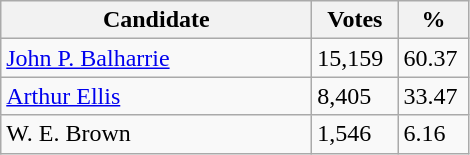<table class="wikitable">
<tr>
<th style="width: 200px">Candidate</th>
<th style="width: 50px">Votes</th>
<th style="width: 40px">%</th>
</tr>
<tr>
<td><a href='#'>John P. Balharrie</a></td>
<td>15,159</td>
<td>60.37</td>
</tr>
<tr>
<td><a href='#'>Arthur Ellis</a></td>
<td>8,405</td>
<td>33.47</td>
</tr>
<tr>
<td>W. E. Brown</td>
<td>1,546</td>
<td>6.16</td>
</tr>
</table>
